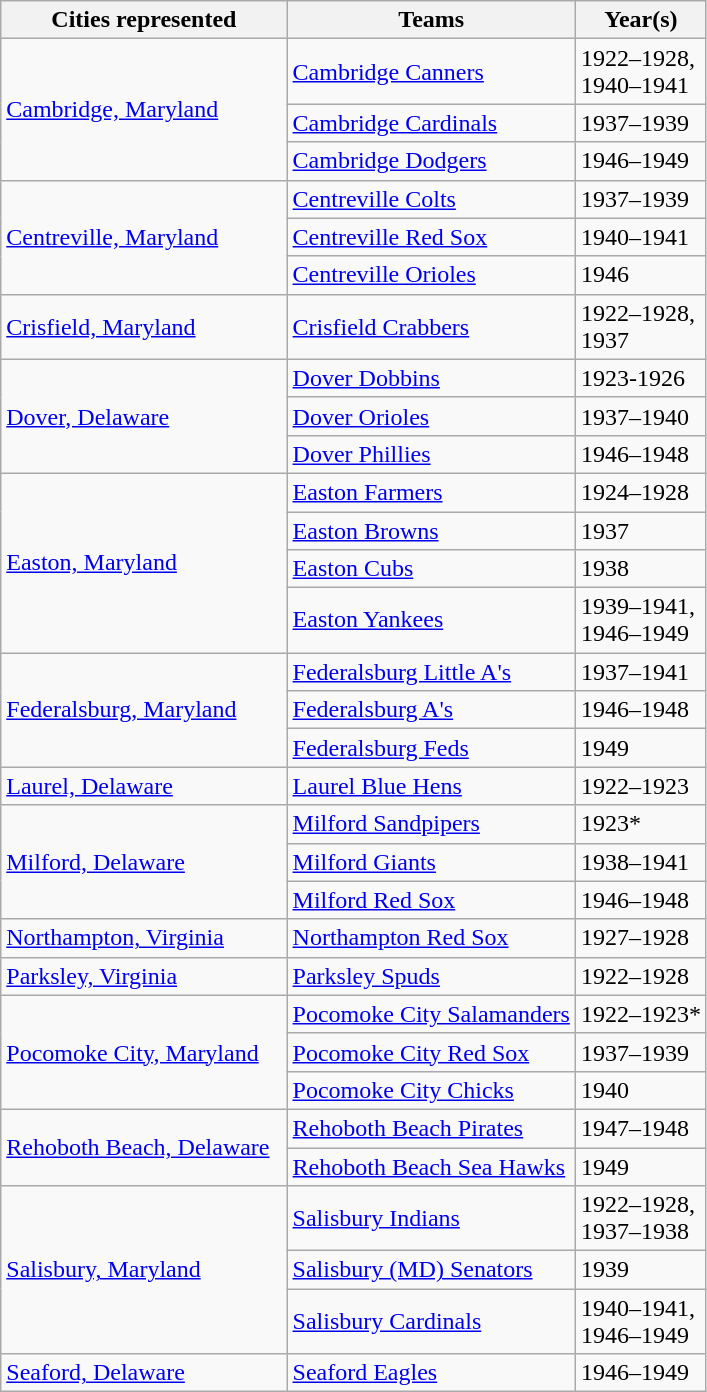<table class="wikitable">
<tr>
<th>Cities represented</th>
<th>Teams</th>
<th>Year(s)</th>
</tr>
<tr>
<td rowspan=3><a href='#'>Cambridge, Maryland</a></td>
<td><a href='#'>Cambridge Canners</a></td>
<td>1922–1928,<br>1940–1941</td>
</tr>
<tr>
<td><a href='#'>Cambridge Cardinals</a></td>
<td>1937–1939</td>
</tr>
<tr>
<td><a href='#'>Cambridge Dodgers</a></td>
<td>1946–1949</td>
</tr>
<tr>
<td rowspan=3><a href='#'>Centreville, Maryland</a></td>
<td><a href='#'>Centreville Colts</a></td>
<td>1937–1939</td>
</tr>
<tr>
<td><a href='#'>Centreville Red Sox</a></td>
<td>1940–1941</td>
</tr>
<tr>
<td><a href='#'>Centreville Orioles</a></td>
<td>1946</td>
</tr>
<tr>
<td><a href='#'>Crisfield, Maryland</a></td>
<td><a href='#'>Crisfield Crabbers</a></td>
<td>1922–1928,<br>1937</td>
</tr>
<tr>
<td rowspan=3><a href='#'>Dover, Delaware</a></td>
<td><a href='#'>Dover Dobbins</a></td>
<td>1923-1926</td>
</tr>
<tr>
<td><a href='#'>Dover Orioles</a></td>
<td>1937–1940</td>
</tr>
<tr>
<td><a href='#'>Dover Phillies</a></td>
<td>1946–1948</td>
</tr>
<tr>
<td rowspan=4><a href='#'>Easton, Maryland</a></td>
<td><a href='#'>Easton Farmers</a></td>
<td>1924–1928</td>
</tr>
<tr>
<td><a href='#'>Easton Browns</a></td>
<td>1937</td>
</tr>
<tr>
<td><a href='#'>Easton Cubs</a></td>
<td>1938</td>
</tr>
<tr>
<td><a href='#'>Easton Yankees</a></td>
<td>1939–1941,<br>1946–1949</td>
</tr>
<tr>
<td rowspan=3><a href='#'>Federalsburg, Maryland</a></td>
<td><a href='#'>Federalsburg Little A's</a></td>
<td>1937–1941</td>
</tr>
<tr>
<td><a href='#'>Federalsburg A's</a></td>
<td>1946–1948</td>
</tr>
<tr>
<td><a href='#'>Federalsburg Feds</a></td>
<td>1949</td>
</tr>
<tr>
<td><a href='#'>Laurel, Delaware</a></td>
<td><a href='#'>Laurel Blue Hens</a></td>
<td>1922–1923</td>
</tr>
<tr>
<td rowspan=3><a href='#'>Milford, Delaware</a></td>
<td><a href='#'>Milford Sandpipers</a></td>
<td>1923*</td>
</tr>
<tr>
<td><a href='#'>Milford Giants</a></td>
<td>1938–1941</td>
</tr>
<tr>
<td><a href='#'>Milford Red Sox</a></td>
<td>1946–1948</td>
</tr>
<tr>
<td><a href='#'>Northampton, Virginia</a></td>
<td><a href='#'>Northampton Red Sox</a></td>
<td>1927–1928</td>
</tr>
<tr>
<td><a href='#'>Parksley, Virginia</a></td>
<td><a href='#'>Parksley Spuds</a></td>
<td>1922–1928</td>
</tr>
<tr>
<td rowspan=3><a href='#'>Pocomoke City, Maryland</a></td>
<td><a href='#'>Pocomoke City Salamanders</a></td>
<td>1922–1923*</td>
</tr>
<tr>
<td><a href='#'>Pocomoke City Red Sox</a></td>
<td>1937–1939</td>
</tr>
<tr>
<td><a href='#'>Pocomoke City Chicks</a></td>
<td>1940</td>
</tr>
<tr>
<td rowspan=2><a href='#'>Rehoboth Beach, Delaware</a>  </td>
<td><a href='#'>Rehoboth Beach Pirates</a></td>
<td>1947–1948</td>
</tr>
<tr>
<td><a href='#'>Rehoboth Beach Sea Hawks</a></td>
<td>1949</td>
</tr>
<tr>
<td rowspan=3><a href='#'>Salisbury, Maryland</a></td>
<td><a href='#'>Salisbury Indians</a></td>
<td>1922–1928,<br>1937–1938</td>
</tr>
<tr>
<td><a href='#'>Salisbury (MD) Senators</a></td>
<td>1939</td>
</tr>
<tr>
<td><a href='#'>Salisbury Cardinals</a></td>
<td>1940–1941,<br>1946–1949</td>
</tr>
<tr>
<td><a href='#'>Seaford, Delaware</a></td>
<td><a href='#'>Seaford Eagles</a></td>
<td>1946–1949</td>
</tr>
</table>
